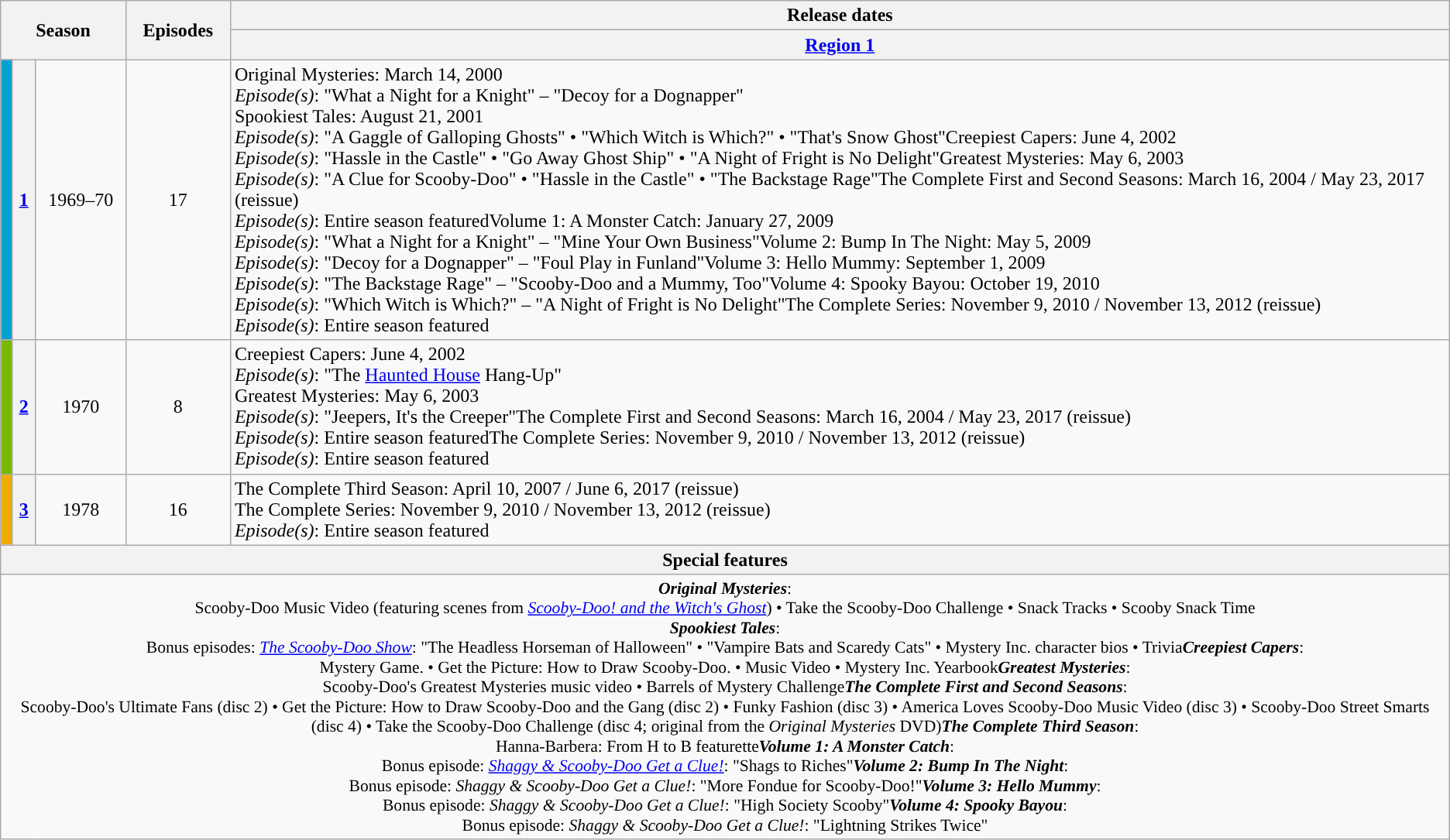<table class="wikitable">
<tr>
<th colspan=3 rowspan=2>Season</th>
<th rowspan=2>Episodes</th>
<th>Release dates</th>
</tr>
<tr>
<th><a href='#'>Region 1</a></th>
</tr>
<tr>
<th style="background:#00a2cf"></th>
<th style="text-align: center"><a href='#'>1</a></th>
<td style="text-align: center">1969–70</td>
<td style="text-align: center">17</td>
<td>Original Mysteries: March 14, 2000<br><em>Episode(s)</em>: "What a Night for a Knight" – "Decoy for a Dognapper"<br>Spookiest Tales: August 21, 2001<br><em>Episode(s)</em>: "A Gaggle of Galloping Ghosts" • "Which Witch is Which?" • "That's Snow Ghost"Creepiest Capers: June 4, 2002<br><em>Episode(s)</em>: "Hassle in the Castle" • "Go Away Ghost Ship" • "A Night of Fright is No Delight"Greatest Mysteries: May 6, 2003<br><em>Episode(s)</em>: "A Clue for Scooby-Doo" • "Hassle in the Castle" • "The Backstage Rage"The Complete First and Second Seasons: March 16, 2004 / May 23, 2017 (reissue)<br><em>Episode(s)</em>: Entire season featuredVolume 1: A Monster Catch: January 27, 2009<br><em>Episode(s)</em>: "What a Night for a Knight" – "Mine Your Own Business"Volume 2: Bump In The Night: May 5, 2009<br><em>Episode(s)</em>: "Decoy for a Dognapper" – "Foul Play in Funland"Volume 3: Hello Mummy: September 1, 2009<br><em>Episode(s)</em>: "The Backstage Rage" – "Scooby-Doo and a Mummy, Too"Volume 4: Spooky Bayou: October 19, 2010<br><em>Episode(s)</em>: "Which Witch is Which?" – "A Night of Fright is No Delight"The Complete Series: November 9, 2010 / November 13, 2012 (reissue)<br><em>Episode(s)</em>: Entire season featured</td>
</tr>
<tr>
<th style="background:#7ab800"></th>
<th style="text-align: center"><a href='#'>2</a></th>
<td style="text-align: center">1970</td>
<td style="text-align: center">8</td>
<td>Creepiest Capers: June 4, 2002<br><em>Episode(s)</em>: "The <a href='#'>Haunted House</a> Hang-Up"<br>Greatest Mysteries: May 6, 2003<br><em>Episode(s)</em>: "Jeepers, It's the Creeper"The Complete First and Second Seasons: March 16, 2004 / May 23, 2017 (reissue)<br><em>Episode(s)</em>: Entire season featuredThe Complete Series: November 9, 2010 / November 13, 2012 (reissue)<br><em>Episode(s)</em>: Entire season featured</td>
</tr>
<tr>
<th style="background:#F0AB00"></th>
<th style="text-align: center"><a href='#'>3</a></th>
<td style="text-align: center">1978</td>
<td style="text-align: center">16</td>
<td>The Complete Third Season: April 10, 2007 / June 6, 2017 (reissue)<br>The Complete Series: November 9, 2010 / November 13, 2012 (reissue)<br><em>Episode(s)</em>: Entire season featured</td>
</tr>
<tr>
<th colspan=6>Special features</th>
</tr>
<tr style="text-align: center; font-size:90%">
<td colspan=6><strong><em>Original Mysteries</em></strong>:<br>Scooby-Doo Music Video (featuring scenes from <em><a href='#'>Scooby-Doo! and the Witch's Ghost</a></em>) • Take the Scooby-Doo Challenge • Snack Tracks • Scooby Snack Time<br><strong><em>Spookiest Tales</em></strong>:<br>Bonus episodes: <em><a href='#'>The Scooby-Doo Show</a></em>: "The Headless Horseman of Halloween" • "Vampire Bats and Scaredy Cats" • Mystery Inc. character bios • Trivia<strong><em>Creepiest Capers</em></strong>:<br>Mystery Game. • Get the Picture: How to Draw Scooby-Doo. • Music Video • Mystery Inc. Yearbook<strong><em>Greatest Mysteries</em></strong>:<br>Scooby-Doo's Greatest Mysteries music video • Barrels of Mystery Challenge<strong><em>The Complete First and Second Seasons</em></strong>:<br>Scooby-Doo's Ultimate Fans (disc 2) • Get the Picture: How to Draw Scooby-Doo and the Gang (disc 2) • Funky Fashion (disc 3) • America Loves Scooby-Doo Music Video (disc 3) • Scooby-Doo Street Smarts (disc 4) • Take the Scooby-Doo Challenge (disc 4; original from the <em>Original Mysteries</em> DVD)<strong><em>The Complete Third Season</em></strong>:<br>Hanna-Barbera: From H to B featurette<strong><em>Volume 1: A Monster Catch</em></strong>:<br>Bonus episode: <em><a href='#'>Shaggy & Scooby-Doo Get a Clue!</a></em>: "Shags to Riches"<strong><em>Volume 2: Bump In The Night</em></strong>:<br>Bonus episode: <em>Shaggy & Scooby-Doo Get a Clue!</em>: "More Fondue for Scooby-Doo!"<strong><em>Volume 3: Hello Mummy</em></strong>:<br>Bonus episode: <em>Shaggy & Scooby-Doo Get a Clue!</em>: "High Society Scooby"<strong><em>Volume 4: Spooky Bayou</em></strong>:<br>Bonus episode: <em>Shaggy & Scooby-Doo Get a Clue!</em>: "Lightning Strikes Twice"</td>
</tr>
</table>
